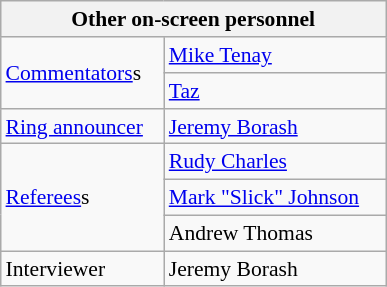<table align="right" class="wikitable" style="border:1px; font-size:90%; margin-left:1em;">
<tr>
<th colspan="2" width="250"><strong>Other on-screen personnel</strong></th>
</tr>
<tr>
<td rowspan=2><a href='#'>Commentators</a>s</td>
<td><a href='#'>Mike Tenay</a></td>
</tr>
<tr>
<td><a href='#'>Taz</a></td>
</tr>
<tr>
<td><a href='#'>Ring announcer</a></td>
<td><a href='#'>Jeremy Borash</a></td>
</tr>
<tr>
<td rowspan=3><a href='#'>Referees</a>s</td>
<td><a href='#'>Rudy Charles</a></td>
</tr>
<tr>
<td><a href='#'>Mark "Slick" Johnson</a></td>
</tr>
<tr>
<td>Andrew Thomas</td>
</tr>
<tr>
<td rowspan=1>Interviewer</td>
<td>Jeremy Borash</td>
</tr>
<tr>
</tr>
</table>
